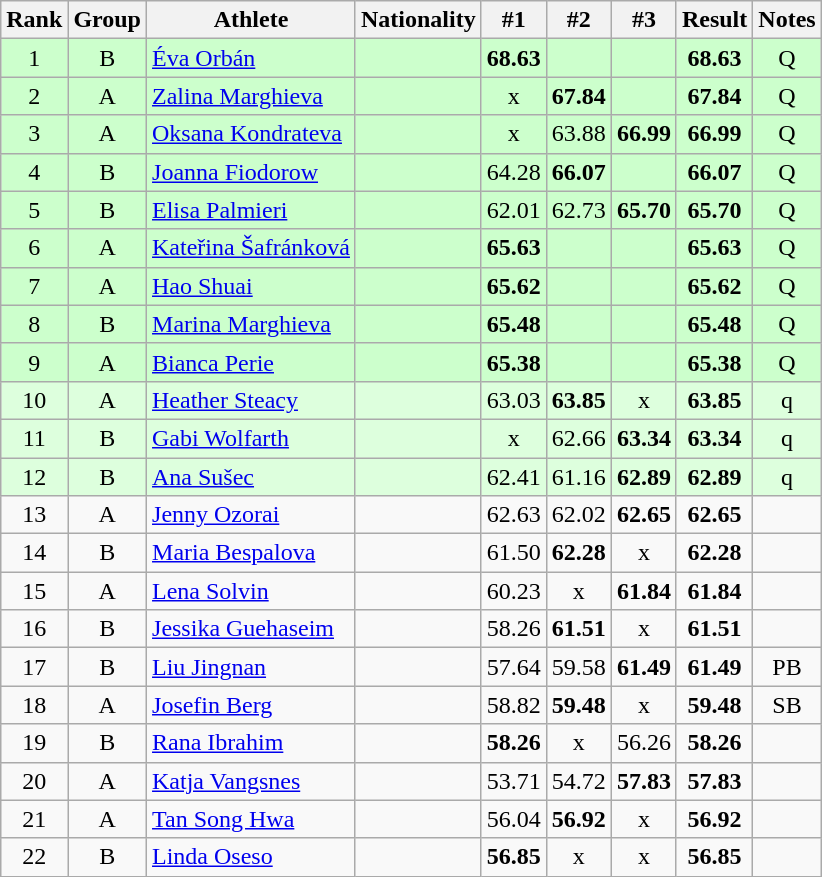<table class="wikitable sortable" style="text-align:center">
<tr>
<th>Rank</th>
<th>Group</th>
<th>Athlete</th>
<th>Nationality</th>
<th>#1</th>
<th>#2</th>
<th>#3</th>
<th>Result</th>
<th>Notes</th>
</tr>
<tr bgcolor=ccffcc>
<td>1</td>
<td>B</td>
<td align="left"><a href='#'>Éva Orbán</a></td>
<td align=left></td>
<td><strong>68.63</strong></td>
<td></td>
<td></td>
<td><strong>68.63</strong></td>
<td>Q</td>
</tr>
<tr bgcolor=ccffcc>
<td>2</td>
<td>A</td>
<td align="left"><a href='#'>Zalina Marghieva</a></td>
<td align=left></td>
<td>x</td>
<td><strong>67.84</strong></td>
<td></td>
<td><strong>67.84</strong></td>
<td>Q</td>
</tr>
<tr bgcolor=ccffcc>
<td>3</td>
<td>A</td>
<td align="left"><a href='#'>Oksana Kondrateva</a></td>
<td align=left></td>
<td>x</td>
<td>63.88</td>
<td><strong>66.99</strong></td>
<td><strong>66.99</strong></td>
<td>Q</td>
</tr>
<tr bgcolor=ccffcc>
<td>4</td>
<td>B</td>
<td align="left"><a href='#'>Joanna Fiodorow</a></td>
<td align=left></td>
<td>64.28</td>
<td><strong>66.07</strong></td>
<td></td>
<td><strong>66.07</strong></td>
<td>Q</td>
</tr>
<tr bgcolor=ccffcc>
<td>5</td>
<td>B</td>
<td align="left"><a href='#'>Elisa Palmieri</a></td>
<td align=left></td>
<td>62.01</td>
<td>62.73</td>
<td><strong>65.70</strong></td>
<td><strong>65.70</strong></td>
<td>Q</td>
</tr>
<tr bgcolor=ccffcc>
<td>6</td>
<td>A</td>
<td align="left"><a href='#'>Kateřina Šafránková</a></td>
<td align=left></td>
<td><strong>65.63</strong></td>
<td></td>
<td></td>
<td><strong>65.63</strong></td>
<td>Q</td>
</tr>
<tr bgcolor=ccffcc>
<td>7</td>
<td>A</td>
<td align="left"><a href='#'>Hao Shuai</a></td>
<td align=left></td>
<td><strong>65.62</strong></td>
<td></td>
<td></td>
<td><strong>65.62</strong></td>
<td>Q</td>
</tr>
<tr bgcolor=ccffcc>
<td>8</td>
<td>B</td>
<td align="left"><a href='#'>Marina Marghieva</a></td>
<td align=left></td>
<td><strong>65.48</strong></td>
<td></td>
<td></td>
<td><strong>65.48</strong></td>
<td>Q</td>
</tr>
<tr bgcolor=ccffcc>
<td>9</td>
<td>A</td>
<td align="left"><a href='#'>Bianca Perie</a></td>
<td align=left></td>
<td><strong>65.38</strong></td>
<td></td>
<td></td>
<td><strong>65.38</strong></td>
<td>Q</td>
</tr>
<tr bgcolor=ddffdd>
<td>10</td>
<td>A</td>
<td align="left"><a href='#'>Heather Steacy</a></td>
<td align=left></td>
<td>63.03</td>
<td><strong>63.85</strong></td>
<td>x</td>
<td><strong>63.85</strong></td>
<td>q</td>
</tr>
<tr bgcolor=ddffdd>
<td>11</td>
<td>B</td>
<td align="left"><a href='#'>Gabi Wolfarth</a></td>
<td align=left></td>
<td>x</td>
<td>62.66</td>
<td><strong>63.34</strong></td>
<td><strong>63.34</strong></td>
<td>q</td>
</tr>
<tr bgcolor=ddffdd>
<td>12</td>
<td>B</td>
<td align="left"><a href='#'>Ana Sušec</a></td>
<td align=left></td>
<td>62.41</td>
<td>61.16</td>
<td><strong>62.89</strong></td>
<td><strong>62.89</strong></td>
<td>q</td>
</tr>
<tr>
<td>13</td>
<td>A</td>
<td align="left"><a href='#'>Jenny Ozorai</a></td>
<td align=left></td>
<td>62.63</td>
<td>62.02</td>
<td><strong>62.65</strong></td>
<td><strong>62.65</strong></td>
<td></td>
</tr>
<tr>
<td>14</td>
<td>B</td>
<td align="left"><a href='#'>Maria Bespalova</a></td>
<td align=left></td>
<td>61.50</td>
<td><strong>62.28</strong></td>
<td>x</td>
<td><strong>62.28</strong></td>
<td></td>
</tr>
<tr>
<td>15</td>
<td>A</td>
<td align="left"><a href='#'>Lena Solvin</a></td>
<td align=left></td>
<td>60.23</td>
<td>x</td>
<td><strong>61.84</strong></td>
<td><strong>61.84</strong></td>
<td></td>
</tr>
<tr>
<td>16</td>
<td>B</td>
<td align="left"><a href='#'>Jessika Guehaseim</a></td>
<td align=left></td>
<td>58.26</td>
<td><strong>61.51</strong></td>
<td>x</td>
<td><strong>61.51</strong></td>
<td></td>
</tr>
<tr>
<td>17</td>
<td>B</td>
<td align="left"><a href='#'>Liu Jingnan</a></td>
<td align=left></td>
<td>57.64</td>
<td>59.58</td>
<td><strong>61.49</strong></td>
<td><strong>61.49</strong></td>
<td>PB</td>
</tr>
<tr>
<td>18</td>
<td>A</td>
<td align="left"><a href='#'>Josefin Berg</a></td>
<td align=left></td>
<td>58.82</td>
<td><strong>59.48</strong></td>
<td>x</td>
<td><strong>59.48</strong></td>
<td>SB</td>
</tr>
<tr>
<td>19</td>
<td>B</td>
<td align="left"><a href='#'>Rana Ibrahim</a></td>
<td align=left></td>
<td><strong>58.26</strong></td>
<td>x</td>
<td>56.26</td>
<td><strong>58.26</strong></td>
<td></td>
</tr>
<tr>
<td>20</td>
<td>A</td>
<td align="left"><a href='#'>Katja Vangsnes</a></td>
<td align=left></td>
<td>53.71</td>
<td>54.72</td>
<td><strong>57.83</strong></td>
<td><strong>57.83</strong></td>
<td></td>
</tr>
<tr>
<td>21</td>
<td>A</td>
<td align="left"><a href='#'>Tan Song Hwa</a></td>
<td align=left></td>
<td>56.04</td>
<td><strong>56.92</strong></td>
<td>x</td>
<td><strong>56.92</strong></td>
<td></td>
</tr>
<tr>
<td>22</td>
<td>B</td>
<td align="left"><a href='#'>Linda Oseso</a></td>
<td align=left></td>
<td><strong>56.85</strong></td>
<td>x</td>
<td>x</td>
<td><strong>56.85</strong></td>
<td></td>
</tr>
</table>
